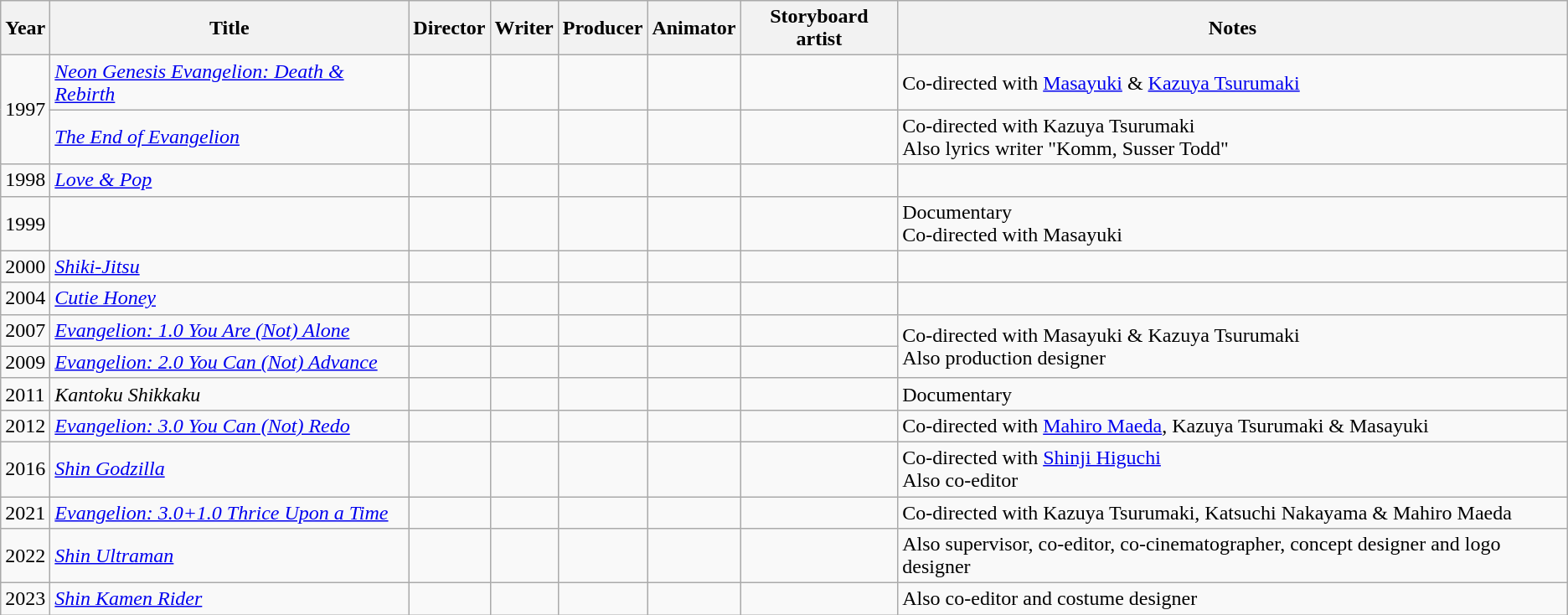<table class="wikitable sortable">
<tr>
<th>Year</th>
<th>Title</th>
<th>Director</th>
<th>Writer</th>
<th>Producer</th>
<th>Animator</th>
<th>Storyboard artist</th>
<th>Notes</th>
</tr>
<tr>
<td rowspan=2>1997</td>
<td><em><a href='#'>Neon Genesis Evangelion: Death & Rebirth</a></em></td>
<td></td>
<td></td>
<td></td>
<td></td>
<td></td>
<td>Co-directed with <a href='#'>Masayuki</a> & <a href='#'>Kazuya Tsurumaki</a></td>
</tr>
<tr>
<td><em><a href='#'>The End of Evangelion</a></em></td>
<td></td>
<td></td>
<td></td>
<td></td>
<td></td>
<td>Co-directed with Kazuya Tsurumaki<br>Also lyrics writer "Komm, Susser Todd"</td>
</tr>
<tr>
<td>1998</td>
<td><em><a href='#'>Love & Pop</a></em></td>
<td></td>
<td></td>
<td></td>
<td></td>
<td></td>
<td></td>
</tr>
<tr>
<td>1999</td>
<td><em></em></td>
<td></td>
<td></td>
<td></td>
<td></td>
<td></td>
<td>Documentary<br>Co-directed with Masayuki</td>
</tr>
<tr>
<td>2000</td>
<td><em><a href='#'>Shiki-Jitsu</a></em></td>
<td></td>
<td></td>
<td></td>
<td></td>
<td></td>
<td></td>
</tr>
<tr>
<td>2004</td>
<td><em><a href='#'>Cutie Honey</a></em></td>
<td></td>
<td></td>
<td></td>
<td></td>
<td></td>
<td></td>
</tr>
<tr>
<td>2007</td>
<td><em><a href='#'>Evangelion: 1.0 You Are (Not) Alone</a></em></td>
<td></td>
<td></td>
<td></td>
<td></td>
<td></td>
<td rowspan=2>Co-directed with Masayuki & Kazuya Tsurumaki<br>Also production designer</td>
</tr>
<tr>
<td>2009</td>
<td><em><a href='#'>Evangelion: 2.0 You Can (Not) Advance</a></em></td>
<td></td>
<td></td>
<td></td>
<td></td>
<td></td>
</tr>
<tr>
<td>2011</td>
<td><em>Kantoku Shikkaku</em></td>
<td></td>
<td></td>
<td></td>
<td></td>
<td></td>
<td>Documentary</td>
</tr>
<tr>
<td>2012</td>
<td><em><a href='#'>Evangelion: 3.0 You Can (Not) Redo</a></em></td>
<td></td>
<td></td>
<td></td>
<td></td>
<td></td>
<td>Co-directed with <a href='#'>Mahiro Maeda</a>, Kazuya Tsurumaki & Masayuki</td>
</tr>
<tr>
<td>2016</td>
<td><em><a href='#'>Shin Godzilla</a></em></td>
<td></td>
<td></td>
<td></td>
<td></td>
<td></td>
<td>Co-directed with <a href='#'>Shinji Higuchi</a><br>Also co-editor</td>
</tr>
<tr>
<td>2021</td>
<td><em><a href='#'>Evangelion: 3.0+1.0 Thrice Upon a Time</a></em></td>
<td></td>
<td></td>
<td></td>
<td></td>
<td></td>
<td>Co-directed with Kazuya Tsurumaki, Katsuchi Nakayama & Mahiro Maeda</td>
</tr>
<tr>
<td>2022</td>
<td><em><a href='#'>Shin Ultraman</a></em></td>
<td></td>
<td></td>
<td></td>
<td></td>
<td></td>
<td>Also supervisor, co-editor, co-cinematographer, concept designer and logo designer</td>
</tr>
<tr>
<td>2023</td>
<td><em><a href='#'>Shin Kamen Rider</a></em></td>
<td></td>
<td></td>
<td></td>
<td></td>
<td></td>
<td>Also co-editor and costume designer</td>
</tr>
</table>
